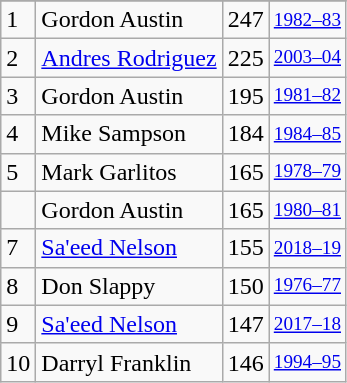<table class="wikitable">
<tr>
</tr>
<tr>
<td>1</td>
<td>Gordon Austin</td>
<td>247</td>
<td style="font-size:80%;"><a href='#'>1982–83</a></td>
</tr>
<tr>
<td>2</td>
<td><a href='#'>Andres Rodriguez</a></td>
<td>225</td>
<td style="font-size:80%;"><a href='#'>2003–04</a></td>
</tr>
<tr>
<td>3</td>
<td>Gordon Austin</td>
<td>195</td>
<td style="font-size:80%;"><a href='#'>1981–82</a></td>
</tr>
<tr>
<td>4</td>
<td>Mike Sampson</td>
<td>184</td>
<td style="font-size:80%;"><a href='#'>1984–85</a></td>
</tr>
<tr>
<td>5</td>
<td>Mark Garlitos</td>
<td>165</td>
<td style="font-size:80%;"><a href='#'>1978–79</a></td>
</tr>
<tr>
<td></td>
<td>Gordon Austin</td>
<td>165</td>
<td style="font-size:80%;"><a href='#'>1980–81</a></td>
</tr>
<tr>
<td>7</td>
<td><a href='#'>Sa'eed Nelson</a></td>
<td>155</td>
<td style="font-size:80%;"><a href='#'>2018–19</a></td>
</tr>
<tr>
<td>8</td>
<td>Don Slappy</td>
<td>150</td>
<td style="font-size:80%;"><a href='#'>1976–77</a></td>
</tr>
<tr>
<td>9</td>
<td><a href='#'>Sa'eed Nelson</a></td>
<td>147</td>
<td style="font-size:80%;"><a href='#'>2017–18</a></td>
</tr>
<tr>
<td>10</td>
<td>Darryl Franklin</td>
<td>146</td>
<td style="font-size:80%;"><a href='#'>1994–95</a></td>
</tr>
</table>
